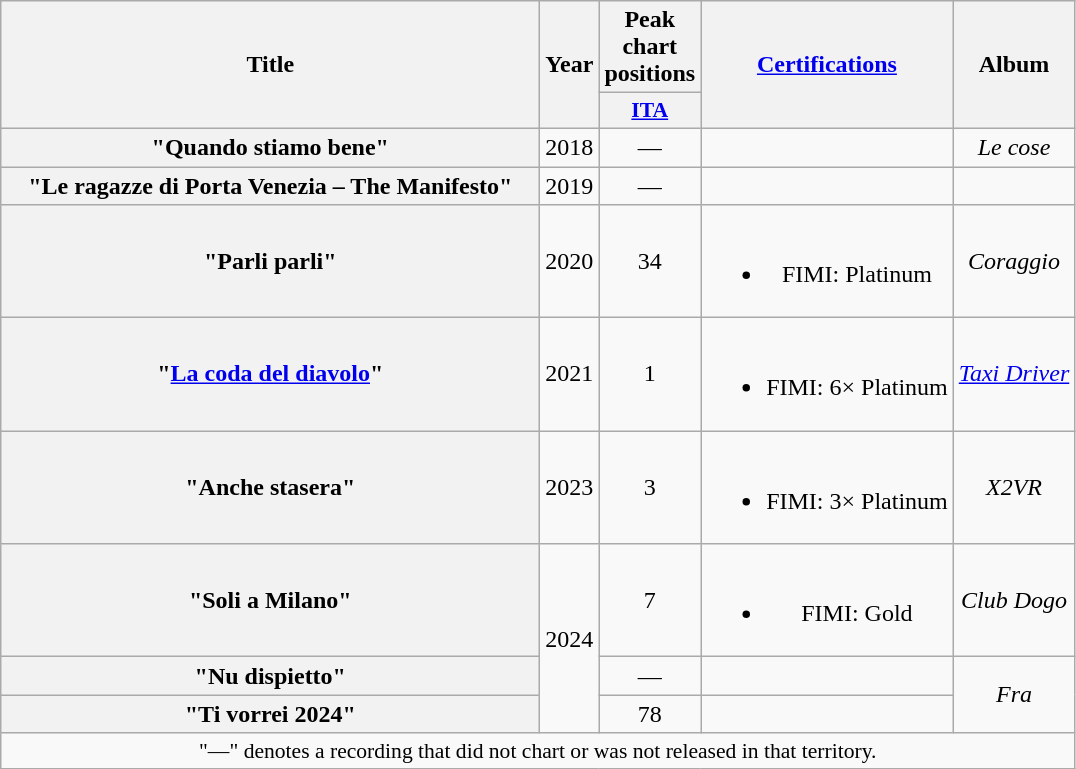<table class="wikitable plainrowheaders" style="text-align:center;">
<tr>
<th scope="col" rowspan="2" style="width:22em;">Title</th>
<th scope="col" rowspan="2">Year</th>
<th scope="col" colspan="1">Peak chart positions</th>
<th scope="col" rowspan="2"><a href='#'>Certifications</a></th>
<th scope="col" rowspan="2">Album</th>
</tr>
<tr>
<th scope="col" style="width:2.5em;font-size:90%;"><a href='#'>ITA</a><br></th>
</tr>
<tr>
<th scope="row">"Quando stiamo bene"<br></th>
<td>2018</td>
<td>—</td>
<td></td>
<td><em>Le cose</em></td>
</tr>
<tr>
<th scope="row">"Le ragazze di Porta Venezia – The Manifesto"<br></th>
<td>2019</td>
<td>—</td>
<td></td>
<td></td>
</tr>
<tr>
<th scope="row">"Parli parli"<br></th>
<td>2020</td>
<td>34</td>
<td><br><ul><li>FIMI: Platinum</li></ul></td>
<td><em>Coraggio</em></td>
</tr>
<tr>
<th scope="row">"<a href='#'>La coda del diavolo</a>"<br></th>
<td>2021</td>
<td>1</td>
<td><br><ul><li>FIMI: 6× Platinum</li></ul></td>
<td><em><a href='#'>Taxi Driver</a></em></td>
</tr>
<tr>
<th scope="row">"Anche stasera"<br></th>
<td>2023</td>
<td>3</td>
<td><br><ul><li>FIMI: 3× Platinum</li></ul></td>
<td><em>X2VR</em></td>
</tr>
<tr>
<th scope="row">"Soli a Milano"<br></th>
<td rowspan=3>2024</td>
<td>7</td>
<td><br><ul><li>FIMI: Gold</li></ul></td>
<td><em>Club Dogo</em></td>
</tr>
<tr>
<th scope="row">"Nu dispietto"<br></th>
<td>—</td>
<td></td>
<td rowspan="2"><em>Fra</em></td>
</tr>
<tr>
<th scope="row">"Ti vorrei 2024"<br></th>
<td>78</td>
<td></td>
</tr>
<tr>
<td colspan="14" style="font-size:90%">"—" denotes a recording that did not chart or was not released in that territory.</td>
</tr>
</table>
